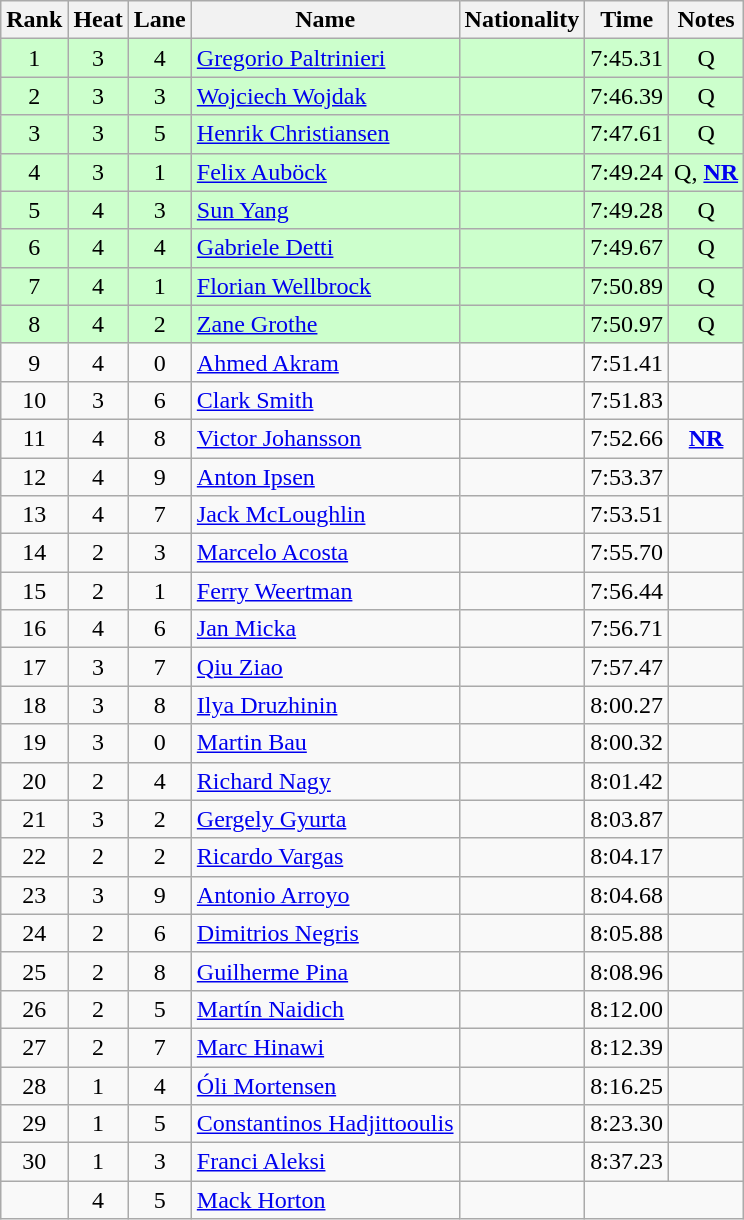<table class="wikitable sortable" style="text-align:center">
<tr>
<th>Rank</th>
<th>Heat</th>
<th>Lane</th>
<th>Name</th>
<th>Nationality</th>
<th>Time</th>
<th>Notes</th>
</tr>
<tr bgcolor=ccffcc>
<td>1</td>
<td>3</td>
<td>4</td>
<td align=left><a href='#'>Gregorio Paltrinieri</a></td>
<td align=left></td>
<td>7:45.31</td>
<td>Q</td>
</tr>
<tr bgcolor=ccffcc>
<td>2</td>
<td>3</td>
<td>3</td>
<td align=left><a href='#'>Wojciech Wojdak</a></td>
<td align=left></td>
<td>7:46.39</td>
<td>Q</td>
</tr>
<tr bgcolor=ccffcc>
<td>3</td>
<td>3</td>
<td>5</td>
<td align=left><a href='#'>Henrik Christiansen</a></td>
<td align=left></td>
<td>7:47.61</td>
<td>Q</td>
</tr>
<tr bgcolor=ccffcc>
<td>4</td>
<td>3</td>
<td>1</td>
<td align=left><a href='#'>Felix Auböck</a></td>
<td align=left></td>
<td>7:49.24</td>
<td>Q, <strong><a href='#'>NR</a></strong></td>
</tr>
<tr bgcolor=ccffcc>
<td>5</td>
<td>4</td>
<td>3</td>
<td align=left><a href='#'>Sun Yang</a></td>
<td align=left></td>
<td>7:49.28</td>
<td>Q</td>
</tr>
<tr bgcolor=ccffcc>
<td>6</td>
<td>4</td>
<td>4</td>
<td align=left><a href='#'>Gabriele Detti</a></td>
<td align=left></td>
<td>7:49.67</td>
<td>Q</td>
</tr>
<tr bgcolor=ccffcc>
<td>7</td>
<td>4</td>
<td>1</td>
<td align=left><a href='#'>Florian Wellbrock</a></td>
<td align=left></td>
<td>7:50.89</td>
<td>Q</td>
</tr>
<tr bgcolor=ccffcc>
<td>8</td>
<td>4</td>
<td>2</td>
<td align=left><a href='#'>Zane Grothe</a></td>
<td align=left></td>
<td>7:50.97</td>
<td>Q</td>
</tr>
<tr>
<td>9</td>
<td>4</td>
<td>0</td>
<td align=left><a href='#'>Ahmed Akram</a></td>
<td align=left></td>
<td>7:51.41</td>
<td></td>
</tr>
<tr>
<td>10</td>
<td>3</td>
<td>6</td>
<td align=left><a href='#'>Clark Smith</a></td>
<td align=left></td>
<td>7:51.83</td>
<td></td>
</tr>
<tr>
<td>11</td>
<td>4</td>
<td>8</td>
<td align=left><a href='#'>Victor Johansson</a></td>
<td align=left></td>
<td>7:52.66</td>
<td><strong><a href='#'>NR</a></strong></td>
</tr>
<tr>
<td>12</td>
<td>4</td>
<td>9</td>
<td align=left><a href='#'>Anton Ipsen</a></td>
<td align=left></td>
<td>7:53.37</td>
<td></td>
</tr>
<tr>
<td>13</td>
<td>4</td>
<td>7</td>
<td align=left><a href='#'>Jack McLoughlin</a></td>
<td align=left></td>
<td>7:53.51</td>
<td></td>
</tr>
<tr>
<td>14</td>
<td>2</td>
<td>3</td>
<td align=left><a href='#'>Marcelo Acosta</a></td>
<td align=left></td>
<td>7:55.70</td>
<td></td>
</tr>
<tr>
<td>15</td>
<td>2</td>
<td>1</td>
<td align=left><a href='#'>Ferry Weertman</a></td>
<td align=left></td>
<td>7:56.44</td>
<td></td>
</tr>
<tr>
<td>16</td>
<td>4</td>
<td>6</td>
<td align=left><a href='#'>Jan Micka</a></td>
<td align=left></td>
<td>7:56.71</td>
<td></td>
</tr>
<tr>
<td>17</td>
<td>3</td>
<td>7</td>
<td align=left><a href='#'>Qiu Ziao</a></td>
<td align=left></td>
<td>7:57.47</td>
<td></td>
</tr>
<tr>
<td>18</td>
<td>3</td>
<td>8</td>
<td align=left><a href='#'>Ilya Druzhinin</a></td>
<td align=left></td>
<td>8:00.27</td>
<td></td>
</tr>
<tr>
<td>19</td>
<td>3</td>
<td>0</td>
<td align=left><a href='#'>Martin Bau</a></td>
<td align=left></td>
<td>8:00.32</td>
<td></td>
</tr>
<tr>
<td>20</td>
<td>2</td>
<td>4</td>
<td align=left><a href='#'>Richard Nagy</a></td>
<td align=left></td>
<td>8:01.42</td>
<td></td>
</tr>
<tr>
<td>21</td>
<td>3</td>
<td>2</td>
<td align=left><a href='#'>Gergely Gyurta</a></td>
<td align=left></td>
<td>8:03.87</td>
<td></td>
</tr>
<tr>
<td>22</td>
<td>2</td>
<td>2</td>
<td align=left><a href='#'>Ricardo Vargas</a></td>
<td align=left></td>
<td>8:04.17</td>
<td></td>
</tr>
<tr>
<td>23</td>
<td>3</td>
<td>9</td>
<td align=left><a href='#'>Antonio Arroyo</a></td>
<td align=left></td>
<td>8:04.68</td>
<td></td>
</tr>
<tr>
<td>24</td>
<td>2</td>
<td>6</td>
<td align=left><a href='#'>Dimitrios Negris</a></td>
<td align=left></td>
<td>8:05.88</td>
<td></td>
</tr>
<tr>
<td>25</td>
<td>2</td>
<td>8</td>
<td align=left><a href='#'>Guilherme Pina</a></td>
<td align=left></td>
<td>8:08.96</td>
<td></td>
</tr>
<tr>
<td>26</td>
<td>2</td>
<td>5</td>
<td align=left><a href='#'>Martín Naidich</a></td>
<td align=left></td>
<td>8:12.00</td>
<td></td>
</tr>
<tr>
<td>27</td>
<td>2</td>
<td>7</td>
<td align=left><a href='#'>Marc Hinawi</a></td>
<td align=left></td>
<td>8:12.39</td>
<td></td>
</tr>
<tr>
<td>28</td>
<td>1</td>
<td>4</td>
<td align=left><a href='#'>Óli Mortensen</a></td>
<td align=left></td>
<td>8:16.25</td>
<td></td>
</tr>
<tr>
<td>29</td>
<td>1</td>
<td>5</td>
<td align=left><a href='#'>Constantinos Hadjittooulis</a></td>
<td align=left></td>
<td>8:23.30</td>
<td></td>
</tr>
<tr>
<td>30</td>
<td>1</td>
<td>3</td>
<td align=left><a href='#'>Franci Aleksi</a></td>
<td align=left></td>
<td>8:37.23</td>
<td></td>
</tr>
<tr>
<td></td>
<td>4</td>
<td>5</td>
<td align=left><a href='#'>Mack Horton</a></td>
<td align=left></td>
<td colspan=2></td>
</tr>
</table>
